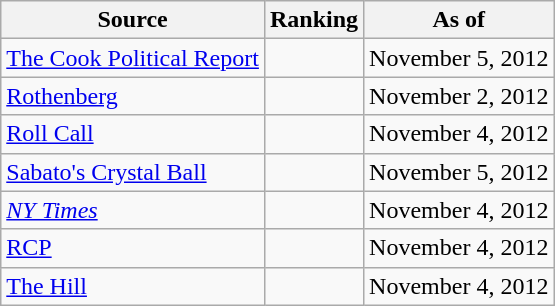<table class="wikitable" style="text-align:center">
<tr>
<th>Source</th>
<th>Ranking</th>
<th>As of</th>
</tr>
<tr>
<td align=left><a href='#'>The Cook Political Report</a></td>
<td></td>
<td>November 5, 2012</td>
</tr>
<tr>
<td align=left><a href='#'>Rothenberg</a></td>
<td></td>
<td>November 2, 2012</td>
</tr>
<tr>
<td align=left><a href='#'>Roll Call</a></td>
<td></td>
<td>November 4, 2012</td>
</tr>
<tr>
<td align=left><a href='#'>Sabato's Crystal Ball</a></td>
<td></td>
<td>November 5, 2012</td>
</tr>
<tr>
<td align=left><a href='#'><em>NY Times</em></a></td>
<td></td>
<td>November 4, 2012</td>
</tr>
<tr>
<td align="left"><a href='#'>RCP</a></td>
<td></td>
<td>November 4, 2012</td>
</tr>
<tr>
<td align=left><a href='#'>The Hill</a></td>
<td></td>
<td>November 4, 2012</td>
</tr>
</table>
